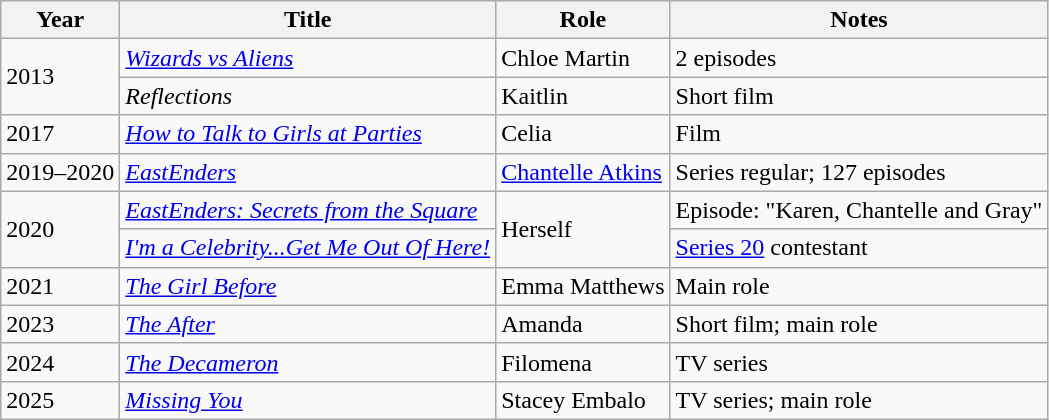<table class="wikitable plainrowheaders sortable">
<tr>
<th>Year</th>
<th>Title</th>
<th>Role</th>
<th>Notes</th>
</tr>
<tr>
<td rowspan="2">2013</td>
<td><em><a href='#'>Wizards vs Aliens</a></em></td>
<td>Chloe Martin</td>
<td>2 episodes</td>
</tr>
<tr>
<td><em>Reflections</em></td>
<td>Kaitlin</td>
<td>Short film</td>
</tr>
<tr>
<td>2017</td>
<td><em><a href='#'>How to Talk to Girls at Parties</a></em></td>
<td>Celia</td>
<td>Film</td>
</tr>
<tr>
<td>2019–2020</td>
<td><em><a href='#'>EastEnders</a></em></td>
<td><a href='#'>Chantelle Atkins</a></td>
<td>Series regular; 127 episodes</td>
</tr>
<tr>
<td rowspan="2">2020</td>
<td><em><a href='#'>EastEnders: Secrets from the Square</a></em></td>
<td rowspan="2">Herself</td>
<td>Episode: "Karen, Chantelle and Gray"</td>
</tr>
<tr>
<td><em><a href='#'>I'm a Celebrity...Get Me Out Of Here!</a></em></td>
<td><a href='#'>Series 20</a> contestant</td>
</tr>
<tr>
<td>2021</td>
<td><em><a href='#'>The Girl Before</a></em></td>
<td>Emma Matthews</td>
<td>Main role</td>
</tr>
<tr>
<td>2023</td>
<td><em><a href='#'>The After</a></em></td>
<td>Amanda</td>
<td>Short film; main role</td>
</tr>
<tr>
<td>2024</td>
<td><em><a href='#'>The Decameron</a></em></td>
<td>Filomena</td>
<td>TV series</td>
</tr>
<tr>
<td>2025</td>
<td><em><a href='#'>Missing You</a></em></td>
<td>Stacey Embalo</td>
<td>TV series; main role</td>
</tr>
</table>
